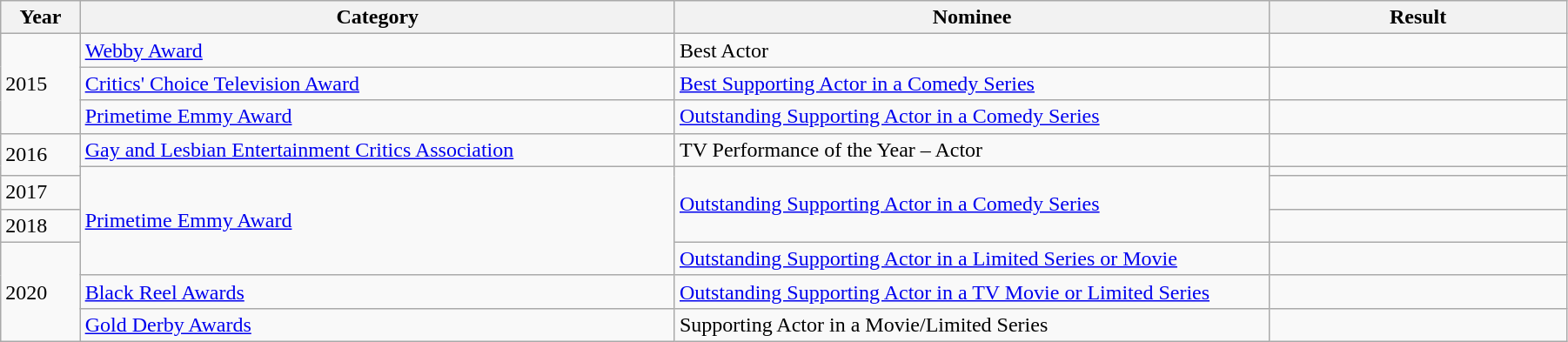<table width="95%" class="wikitable sortable">
<tr>
<th width="2%">Year</th>
<th width="20%">Category</th>
<th width="20%">Nominee</th>
<th width="10%">Result</th>
</tr>
<tr>
<td rowspan="3">2015</td>
<td><a href='#'>Webby Award</a></td>
<td>Best Actor</td>
<td></td>
</tr>
<tr>
<td><a href='#'>Critics' Choice Television Award</a></td>
<td><a href='#'>Best Supporting Actor in a Comedy Series</a></td>
<td></td>
</tr>
<tr>
<td><a href='#'>Primetime Emmy Award</a></td>
<td><a href='#'>Outstanding Supporting Actor in a Comedy Series</a></td>
<td></td>
</tr>
<tr>
<td rowspan=2>2016</td>
<td><a href='#'>Gay and Lesbian Entertainment Critics Association</a></td>
<td>TV Performance of the Year – Actor</td>
<td></td>
</tr>
<tr>
<td rowspan="4"><a href='#'>Primetime Emmy Award</a></td>
<td rowspan="3"><a href='#'>Outstanding Supporting Actor in a Comedy Series</a></td>
<td></td>
</tr>
<tr>
<td>2017</td>
<td></td>
</tr>
<tr>
<td>2018</td>
<td></td>
</tr>
<tr>
<td rowspan="3">2020</td>
<td><a href='#'>Outstanding Supporting Actor in a Limited Series or Movie</a></td>
<td></td>
</tr>
<tr>
<td><a href='#'>Black Reel Awards</a></td>
<td><a href='#'>Outstanding Supporting Actor in a TV Movie or Limited Series</a></td>
<td></td>
</tr>
<tr>
<td><a href='#'>Gold Derby Awards</a></td>
<td>Supporting Actor in a Movie/Limited Series</td>
<td></td>
</tr>
</table>
